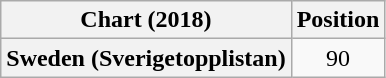<table class="wikitable plainrowheaders" style="text-align:center">
<tr>
<th scope="col">Chart (2018)</th>
<th scope="col">Position</th>
</tr>
<tr>
<th scope="row">Sweden (Sverigetopplistan)</th>
<td>90</td>
</tr>
</table>
